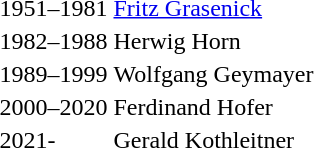<table>
<tr>
<td>1951–1981</td>
<td><a href='#'>Fritz Grasenick</a></td>
</tr>
<tr>
<td>1982–1988</td>
<td>Herwig Horn</td>
</tr>
<tr>
<td>1989–1999</td>
<td>Wolfgang Geymayer</td>
</tr>
<tr>
<td>2000–2020</td>
<td>Ferdinand Hofer</td>
</tr>
<tr>
<td>2021-</td>
<td>Gerald Kothleitner</td>
</tr>
</table>
